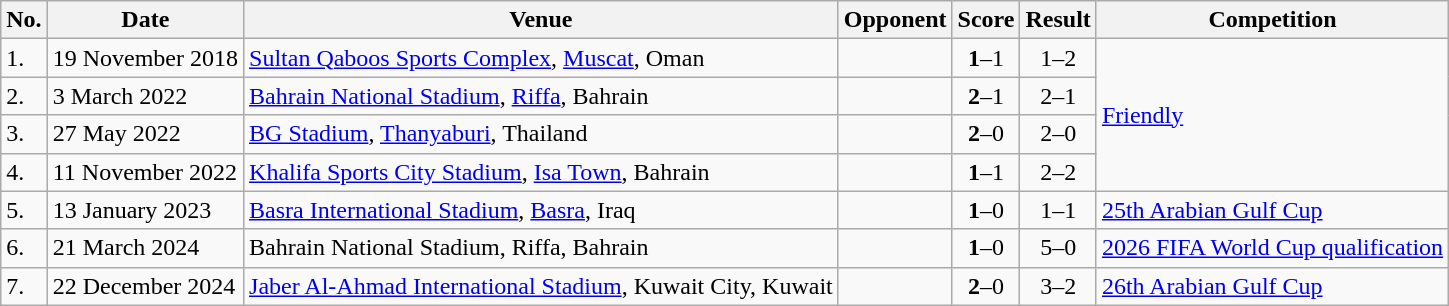<table class="wikitable">
<tr>
<th>No.</th>
<th>Date</th>
<th>Venue</th>
<th>Opponent</th>
<th>Score</th>
<th>Result</th>
<th>Competition</th>
</tr>
<tr>
<td>1.</td>
<td>19 November 2018</td>
<td><a href='#'>Sultan Qaboos Sports Complex</a>, <a href='#'>Muscat</a>, Oman</td>
<td></td>
<td align=center><strong>1</strong>–1</td>
<td align=center>1–2</td>
<td rowspan=4><a href='#'>Friendly</a></td>
</tr>
<tr>
<td>2.</td>
<td>3 March 2022</td>
<td><a href='#'>Bahrain National Stadium</a>, <a href='#'>Riffa</a>, Bahrain</td>
<td></td>
<td align=center><strong>2</strong>–1</td>
<td align=center>2–1</td>
</tr>
<tr>
<td>3.</td>
<td>27 May 2022</td>
<td><a href='#'>BG Stadium</a>, <a href='#'>Thanyaburi</a>, Thailand</td>
<td></td>
<td align=center><strong>2</strong>–0</td>
<td align=center>2–0</td>
</tr>
<tr>
<td>4.</td>
<td>11 November 2022</td>
<td><a href='#'>Khalifa Sports City Stadium</a>, <a href='#'>Isa Town</a>, Bahrain</td>
<td></td>
<td align=center><strong>1</strong>–1</td>
<td align=center>2–2</td>
</tr>
<tr>
<td>5.</td>
<td>13 January 2023</td>
<td><a href='#'>Basra International Stadium</a>, <a href='#'>Basra</a>, Iraq</td>
<td></td>
<td align=center><strong>1</strong>–0</td>
<td align=center>1–1</td>
<td><a href='#'>25th Arabian Gulf Cup</a></td>
</tr>
<tr>
<td>6.</td>
<td>21 March 2024</td>
<td>Bahrain National Stadium, Riffa, Bahrain</td>
<td></td>
<td align=center><strong>1</strong>–0</td>
<td align=center>5–0</td>
<td><a href='#'>2026 FIFA World Cup qualification</a></td>
</tr>
<tr>
<td>7.</td>
<td>22 December 2024</td>
<td><a href='#'>Jaber Al-Ahmad International Stadium</a>, Kuwait City, Kuwait</td>
<td></td>
<td align="center"><strong>2</strong>–0</td>
<td align="center">3–2</td>
<td><a href='#'>26th Arabian Gulf Cup</a></td>
</tr>
</table>
